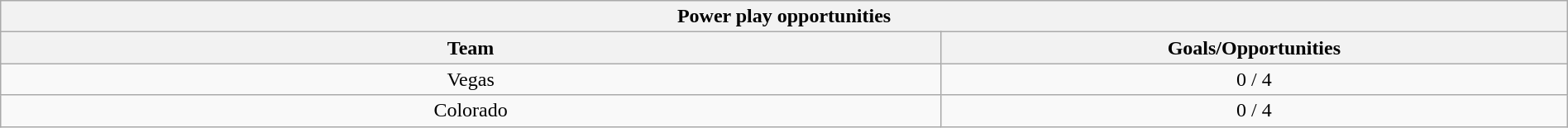<table class="wikitable" style="width:100%;text-align: center;">
<tr>
<th colspan=2>Power play opportunities</th>
</tr>
<tr>
<th style="width:60%;">Team</th>
<th style="width:40%;">Goals/Opportunities</th>
</tr>
<tr>
<td>Vegas</td>
<td>0 / 4</td>
</tr>
<tr>
<td>Colorado</td>
<td>0 / 4</td>
</tr>
</table>
